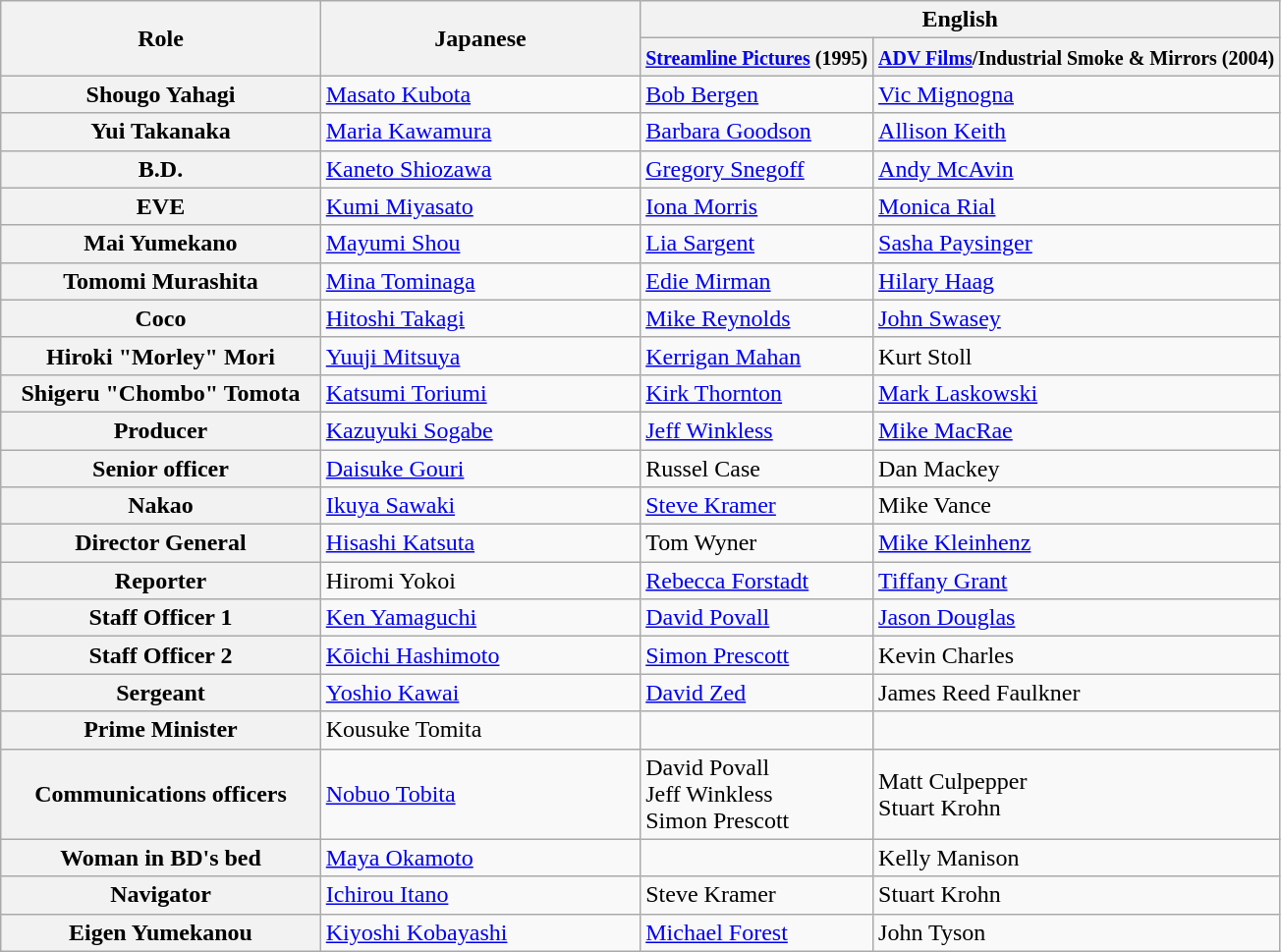<table class="wikitable mw-collapsible">
<tr>
<th rowspan="2" style="width:25%; text-align:center;">Role</th>
<th rowspan="2" style="width:25%; text-align:center;">Japanese</th>
<th colspan="2">English</th>
</tr>
<tr>
<th><small><a href='#'>Streamline Pictures</a> (1995)</small></th>
<th><small><a href='#'>ADV Films</a>/</small><small>Industrial Smoke & Mirrors (2004)</small></th>
</tr>
<tr>
<th>Shougo Yahagi</th>
<td><a href='#'>Masato Kubota</a></td>
<td><a href='#'>Bob Bergen</a></td>
<td><a href='#'>Vic Mignogna</a></td>
</tr>
<tr>
<th>Yui Takanaka</th>
<td><a href='#'>Maria Kawamura</a></td>
<td><a href='#'>Barbara Goodson</a></td>
<td><a href='#'>Allison Keith</a></td>
</tr>
<tr>
<th>B.D.</th>
<td><a href='#'>Kaneto Shiozawa</a></td>
<td><a href='#'>Gregory Snegoff</a></td>
<td><a href='#'>Andy McAvin</a></td>
</tr>
<tr>
<th>EVE</th>
<td><a href='#'>Kumi Miyasato</a></td>
<td><a href='#'>Iona Morris</a></td>
<td><a href='#'>Monica Rial</a></td>
</tr>
<tr>
<th>Mai Yumekano</th>
<td><a href='#'>Mayumi Shou</a></td>
<td><a href='#'>Lia Sargent</a></td>
<td><a href='#'>Sasha Paysinger</a></td>
</tr>
<tr>
<th>Tomomi Murashita</th>
<td><a href='#'>Mina Tominaga</a></td>
<td><a href='#'>Edie Mirman</a></td>
<td><a href='#'>Hilary Haag</a></td>
</tr>
<tr>
<th>Coco</th>
<td><a href='#'>Hitoshi Takagi</a></td>
<td><a href='#'>Mike Reynolds</a></td>
<td><a href='#'>John Swasey</a></td>
</tr>
<tr>
<th>Hiroki "Morley" Mori</th>
<td><a href='#'>Yuuji Mitsuya</a></td>
<td><a href='#'>Kerrigan Mahan</a></td>
<td>Kurt Stoll</td>
</tr>
<tr>
<th>Shigeru "Chombo" Tomota</th>
<td><a href='#'>Katsumi Toriumi</a></td>
<td><a href='#'>Kirk Thornton</a></td>
<td><a href='#'>Mark Laskowski</a></td>
</tr>
<tr>
<th>Producer</th>
<td><a href='#'>Kazuyuki Sogabe</a></td>
<td><a href='#'>Jeff Winkless</a></td>
<td><a href='#'>Mike MacRae</a></td>
</tr>
<tr>
<th>Senior officer</th>
<td><a href='#'>Daisuke Gouri</a></td>
<td>Russel Case</td>
<td>Dan Mackey</td>
</tr>
<tr>
<th>Nakao</th>
<td><a href='#'>Ikuya Sawaki</a></td>
<td><a href='#'>Steve Kramer</a></td>
<td>Mike Vance</td>
</tr>
<tr>
<th>Director General</th>
<td><a href='#'>Hisashi Katsuta</a></td>
<td>Tom Wyner</td>
<td><a href='#'>Mike Kleinhenz</a></td>
</tr>
<tr>
<th>Reporter</th>
<td>Hiromi Yokoi</td>
<td><a href='#'>Rebecca Forstadt</a></td>
<td><a href='#'>Tiffany Grant</a></td>
</tr>
<tr>
<th>Staff Officer 1</th>
<td><a href='#'>Ken Yamaguchi</a></td>
<td><a href='#'>David Povall</a></td>
<td><a href='#'>Jason Douglas</a></td>
</tr>
<tr>
<th>Staff Officer 2</th>
<td><a href='#'>Kōichi Hashimoto</a></td>
<td><a href='#'>Simon Prescott</a></td>
<td>Kevin Charles</td>
</tr>
<tr>
<th>Sergeant</th>
<td><a href='#'>Yoshio Kawai</a></td>
<td><a href='#'>David Zed</a></td>
<td>James Reed Faulkner</td>
</tr>
<tr>
<th>Prime Minister</th>
<td>Kousuke Tomita</td>
<td></td>
<td></td>
</tr>
<tr>
<th>Communications officers</th>
<td><a href='#'>Nobuo Tobita</a></td>
<td>David Povall<br>Jeff Winkless<br>Simon Prescott</td>
<td>Matt Culpepper<br>Stuart Krohn</td>
</tr>
<tr>
<th>Woman in BD's bed</th>
<td><a href='#'>Maya Okamoto</a></td>
<td></td>
<td>Kelly Manison</td>
</tr>
<tr>
<th>Navigator</th>
<td><a href='#'>Ichirou Itano</a></td>
<td>Steve Kramer</td>
<td>Stuart Krohn</td>
</tr>
<tr>
<th>Eigen Yumekanou</th>
<td><a href='#'>Kiyoshi Kobayashi</a></td>
<td><a href='#'>Michael Forest</a></td>
<td>John Tyson</td>
</tr>
</table>
